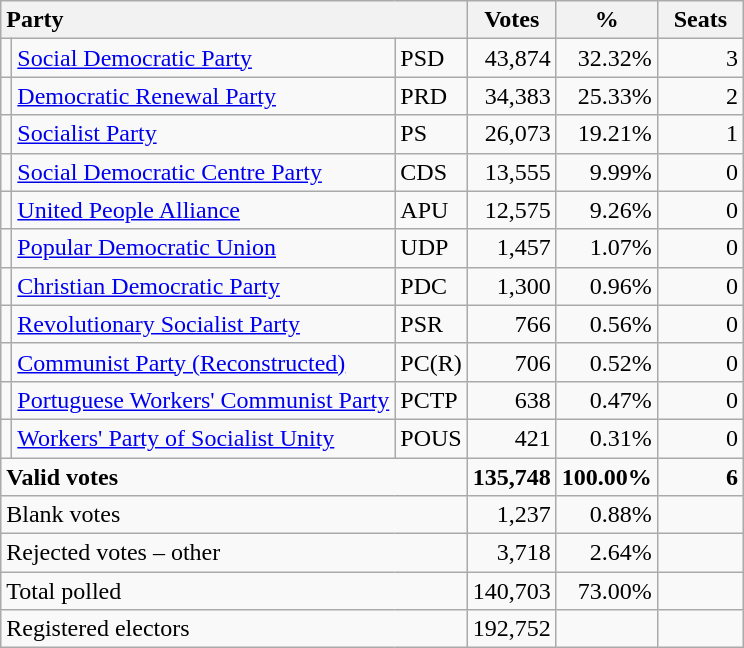<table class="wikitable" border="1" style="text-align:right;">
<tr>
<th style="text-align:left;" colspan=3>Party</th>
<th align=center width="50">Votes</th>
<th align=center width="50">%</th>
<th align=center width="50">Seats</th>
</tr>
<tr>
<td></td>
<td align=left><a href='#'>Social Democratic Party</a></td>
<td align=left>PSD</td>
<td>43,874</td>
<td>32.32%</td>
<td>3</td>
</tr>
<tr>
<td></td>
<td align=left><a href='#'>Democratic Renewal Party</a></td>
<td align=left>PRD</td>
<td>34,383</td>
<td>25.33%</td>
<td>2</td>
</tr>
<tr>
<td></td>
<td align=left><a href='#'>Socialist Party</a></td>
<td align=left>PS</td>
<td>26,073</td>
<td>19.21%</td>
<td>1</td>
</tr>
<tr>
<td></td>
<td align=left style="white-space: nowrap;"><a href='#'>Social Democratic Centre Party</a></td>
<td align=left>CDS</td>
<td>13,555</td>
<td>9.99%</td>
<td>0</td>
</tr>
<tr>
<td></td>
<td align=left><a href='#'>United People Alliance</a></td>
<td align=left>APU</td>
<td>12,575</td>
<td>9.26%</td>
<td>0</td>
</tr>
<tr>
<td></td>
<td align=left><a href='#'>Popular Democratic Union</a></td>
<td align=left>UDP</td>
<td>1,457</td>
<td>1.07%</td>
<td>0</td>
</tr>
<tr>
<td></td>
<td align=left style="white-space: nowrap;"><a href='#'>Christian Democratic Party</a></td>
<td align=left>PDC</td>
<td>1,300</td>
<td>0.96%</td>
<td>0</td>
</tr>
<tr>
<td></td>
<td align=left><a href='#'>Revolutionary Socialist Party</a></td>
<td align=left>PSR</td>
<td>766</td>
<td>0.56%</td>
<td>0</td>
</tr>
<tr>
<td></td>
<td align=left><a href='#'>Communist Party (Reconstructed)</a></td>
<td align=left>PC(R)</td>
<td>706</td>
<td>0.52%</td>
<td>0</td>
</tr>
<tr>
<td></td>
<td align=left><a href='#'>Portuguese Workers' Communist Party</a></td>
<td align=left>PCTP</td>
<td>638</td>
<td>0.47%</td>
<td>0</td>
</tr>
<tr>
<td></td>
<td align=left><a href='#'>Workers' Party of Socialist Unity</a></td>
<td align=left>POUS</td>
<td>421</td>
<td>0.31%</td>
<td>0</td>
</tr>
<tr style="font-weight:bold">
<td align=left colspan=3>Valid votes</td>
<td>135,748</td>
<td>100.00%</td>
<td>6</td>
</tr>
<tr>
<td align=left colspan=3>Blank votes</td>
<td>1,237</td>
<td>0.88%</td>
<td></td>
</tr>
<tr>
<td align=left colspan=3>Rejected votes – other</td>
<td>3,718</td>
<td>2.64%</td>
<td></td>
</tr>
<tr>
<td align=left colspan=3>Total polled</td>
<td>140,703</td>
<td>73.00%</td>
<td></td>
</tr>
<tr>
<td align=left colspan=3>Registered electors</td>
<td>192,752</td>
<td></td>
<td></td>
</tr>
</table>
